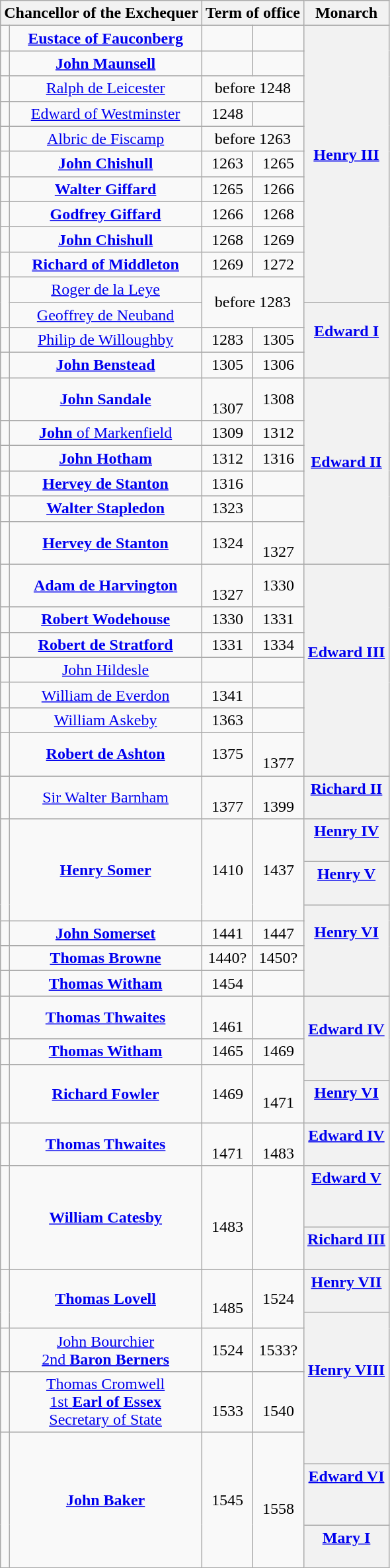<table class="wikitable plainrowheaders" style="text-align:center">
<tr style="height:1em">
<th colspan=2>Chancellor of the Exchequer</th>
<th colspan=2>Term of office</th>
<th colspan=2>Monarch<br></th>
</tr>
<tr style="height:1em">
<td></td>
<td><strong><a href='#'>Eustace of Fauconberg</a></strong><br></td>
<td></td>
<td></td>
<th scope=row rowspan=11 style="text-align:center"><strong><a href='#'>Henry III</a></strong><br><br></th>
</tr>
<tr style="height:1em">
<td></td>
<td><strong><a href='#'>John Maunsell</a></strong><br></td>
<td></td>
<td></td>
</tr>
<tr style="height:1em">
<td></td>
<td><a href='#'>Ralph de Leicester</a></td>
<td colspan=2>before 1248</td>
</tr>
<tr style="height:1em">
<td></td>
<td><a href='#'>Edward of Westminster</a></td>
<td>1248</td>
<td></td>
</tr>
<tr style="height:1em">
<td></td>
<td><a href='#'>Albric de Fiscamp</a></td>
<td colspan=2>before 1263</td>
</tr>
<tr style="height:1em">
<td></td>
<td><strong><a href='#'>John Chishull</a></strong><br></td>
<td>1263</td>
<td>1265</td>
</tr>
<tr style="height:1em">
<td></td>
<td><strong><a href='#'>Walter Giffard</a></strong><br></td>
<td>1265</td>
<td>1266</td>
</tr>
<tr style="height:1em">
<td></td>
<td><strong><a href='#'>Godfrey Giffard</a></strong><br></td>
<td>1266</td>
<td>1268</td>
</tr>
<tr style="height:1em">
<td></td>
<td><strong><a href='#'>John Chishull</a></strong><br></td>
<td>1268</td>
<td>1269</td>
</tr>
<tr style="height:1em">
<td></td>
<td><strong><a href='#'>Richard of Middleton</a></strong><br></td>
<td>1269</td>
<td>1272</td>
</tr>
<tr style="height:1em">
<td rowspan=2></td>
<td><a href='#'>Roger de la Leye</a></td>
<td colspan=2 rowspan=2>before 1283</td>
</tr>
<tr style="height:1em">
<td><a href='#'>Geoffrey de Neuband</a></td>
<th scope=row rowspan=3 style="text-align:center"><strong><a href='#'>Edward I</a></strong><br><br></th>
</tr>
<tr style="height:1em">
<td></td>
<td><a href='#'>Philip de Willoughby</a></td>
<td>1283</td>
<td>1305</td>
</tr>
<tr style="height:1em">
<td></td>
<td><strong><a href='#'>John Benstead</a></strong><br></td>
<td>1305</td>
<td>1306</td>
</tr>
<tr style="height:1em">
<td></td>
<td><strong><a href='#'>John Sandale</a></strong><br></td>
<td class=nowrap><br>1307</td>
<td>1308</td>
<th scope=row rowspan=6 style="text-align:center"><strong><a href='#'>Edward II</a></strong><br><br></th>
</tr>
<tr style="height:1em">
<td></td>
<td><a href='#'><strong>John</strong> of Markenfield</a></td>
<td>1309</td>
<td>1312</td>
</tr>
<tr style="height:1em">
<td></td>
<td><a href='#'><strong>John Hotham</strong></a><br></td>
<td>1312</td>
<td>1316</td>
</tr>
<tr style="height:1em">
<td></td>
<td><strong><a href='#'>Hervey de Stanton</a></strong></td>
<td>1316</td>
<td></td>
</tr>
<tr style="height:1em">
<td></td>
<td><strong><a href='#'>Walter Stapledon</a></strong><br></td>
<td>1323</td>
<td></td>
</tr>
<tr style="height:1em">
<td></td>
<td><strong><a href='#'>Hervey de Stanton</a></strong><br></td>
<td>1324</td>
<td class=nowrap><br>1327</td>
</tr>
<tr style="height:1em">
<td></td>
<td><strong><a href='#'>Adam de Harvington</a></strong></td>
<td class=nowrap><br>1327</td>
<td>1330</td>
<th scope=row rowspan=7 style="text-align:center"><strong><a href='#'>Edward III</a></strong><br><br><br></th>
</tr>
<tr style="height:1em">
<td></td>
<td><strong><a href='#'>Robert Wodehouse</a></strong></td>
<td>1330</td>
<td>1331</td>
</tr>
<tr style="height:1em">
<td></td>
<td><strong><a href='#'>Robert de Stratford</a></strong><br></td>
<td>1331</td>
<td>1334</td>
</tr>
<tr style="height:1em">
<td></td>
<td><a href='#'>John Hildesle</a></td>
<td></td>
<td></td>
</tr>
<tr style="height:1em">
<td></td>
<td><a href='#'>William de Everdon</a></td>
<td>1341</td>
<td></td>
</tr>
<tr style="height:1em">
<td></td>
<td><a href='#'>William Askeby</a><br></td>
<td>1363</td>
<td></td>
</tr>
<tr style="height:1em">
<td></td>
<td><strong><a href='#'>Robert de Ashton</a></strong></td>
<td>1375</td>
<td class=nowrap><br>1377</td>
</tr>
<tr style="height:1em">
<td></td>
<td><a href='#'>Sir Walter Barnham</a></td>
<td class=nowrap><br>1377</td>
<td class=nowrap><br>1399</td>
<th scope=row style="text-align:center"><strong><a href='#'>Richard II</a></strong><br><br></th>
</tr>
<tr style="height:1em">
<td style="border: none" rowspan=2></td>
<td rowspan=3><strong><a href='#'>Henry Somer</a></strong><br></td>
<td rowspan=3>1410</td>
<td rowspan=3>1437</td>
<th scope=row style="text-align:center"><strong><a href='#'>Henry IV</a></strong><br><br></th>
</tr>
<tr style="height:1em">
<th scope=row style="text-align:center"><strong><a href='#'>Henry V</a></strong><br><br></th>
</tr>
<tr style="height:1em">
<td style="border: none"></td>
<th rowspan=4 scope=row style="text-align:center"><strong><a href='#'>Henry VI</a></strong><br><br><br></th>
</tr>
<tr style="height:1em">
<td></td>
<td><strong><a href='#'>John Somerset</a></strong></td>
<td>1441</td>
<td>1447</td>
</tr>
<tr style="height:1em">
<td></td>
<td><a href='#'><strong>Thomas Browne</strong></a><br></td>
<td>1440?</td>
<td>1450?</td>
</tr>
<tr style="height:1em">
<td></td>
<td><strong><a href='#'>Thomas Witham</a></strong></td>
<td>1454</td>
<td></td>
</tr>
<tr style="height:1em">
<td></td>
<td><strong><a href='#'>Thomas Thwaites</a></strong></td>
<td class=nowrap><br>1461</td>
<td></td>
<th scope=row rowspan=3 style="text-align:center"><strong><a href='#'>Edward IV</a></strong><br><br></th>
</tr>
<tr style="height:1em">
<td></td>
<td><strong><a href='#'>Thomas Witham</a></strong></td>
<td>1465</td>
<td>1469</td>
</tr>
<tr style="height:1em">
<td style="border: none"></td>
<td rowspan=2><a href='#'><strong>Richard Fowler</strong></a></td>
<td rowspan=2>1469</td>
<td class=nowrap rowspan=2><br>1471</td>
</tr>
<tr style="height:1em">
<td style="border: none"></td>
<th scope=row style="text-align:center"><strong><a href='#'>Henry VI</a></strong><br><br></th>
</tr>
<tr style="height:1em">
<td></td>
<td><strong><a href='#'>Thomas Thwaites</a></strong><br></td>
<td class=nowrap><br>1471</td>
<td class=nowrap><br>1483</td>
<th scope=row style="text-align:center"><strong><a href='#'>Edward IV</a></strong><br><br></th>
</tr>
<tr style="height:1em">
<td rowspan=2></td>
<td rowspan=2><strong><a href='#'>William Catesby</a></strong><br></td>
<td class=nowrap rowspan=2><br>1483</td>
<td rowspan=2></td>
<th scope=row style="text-align:center"><strong><a href='#'>Edward V</a></strong><br><br><br></th>
</tr>
<tr style="height:1em">
<th scope=row style="text-align:center"><strong><a href='#'>Richard III</a></strong><br><br></th>
</tr>
<tr style="height:1em">
<td style="border: none"></td>
<td rowspan=2><strong><a href='#'>Thomas Lovell</a></strong><br></td>
<td rowspan=2 class=nowrap><br>1485</td>
<td rowspan=2>1524</td>
<th scope=row style="text-align:center"><strong><a href='#'>Henry VII</a></strong><br><br></th>
</tr>
<tr style="height:1em">
<td style="border: none"></td>
<th rowspan=5 scope=row style="text-align:center"><strong><a href='#'>Henry VIII</a></strong><br><br><br></th>
</tr>
<tr style="height:1em">
<td></td>
<td><a href='#'>John Bourchier<br>2nd <strong>Baron Berners</strong></a></td>
<td>1524</td>
<td>1533?</td>
</tr>
<tr style="height:1em">
<td></td>
<td><a href='#'>Thomas Cromwell<br>1st <strong>Earl of Essex</strong></a><br><a href='#'>Secretary of State</a></td>
<td class=nowrap><br>1533</td>
<td class=nowrap><br>1540</td>
</tr>
<tr style="height:1em">
<td style="border: none"></td>
<td rowspan=4><a href='#'><strong>John Baker</strong></a><br></td>
<td rowspan=4>1545</td>
<td class=nowrap rowspan=4><br>1558</td>
</tr>
<tr style="height:1em">
<td style="border: none" rowspan=3></td>
</tr>
<tr style="height:1em">
<th scope=row style="text-align:center"><strong><a href='#'>Edward VI</a></strong><br><br><br></th>
</tr>
<tr style="height:1em">
<th scope=row style="text-align:center"><strong><a href='#'>Mary I</a></strong><br><br></th>
</tr>
</table>
